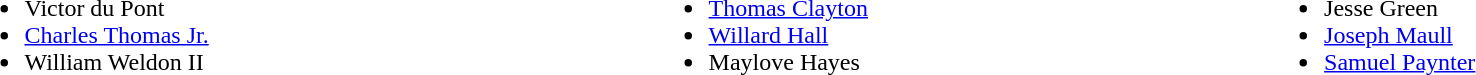<table width=100%>
<tr valign=top>
<td><br><ul><li>Victor du Pont</li><li><a href='#'>Charles Thomas Jr.</a></li><li>William Weldon II</li></ul></td>
<td><br><ul><li><a href='#'>Thomas Clayton</a></li><li><a href='#'>Willard Hall</a></li><li>Maylove Hayes</li></ul></td>
<td><br><ul><li>Jesse Green</li><li><a href='#'>Joseph Maull</a></li><li><a href='#'>Samuel Paynter</a></li></ul></td>
</tr>
</table>
